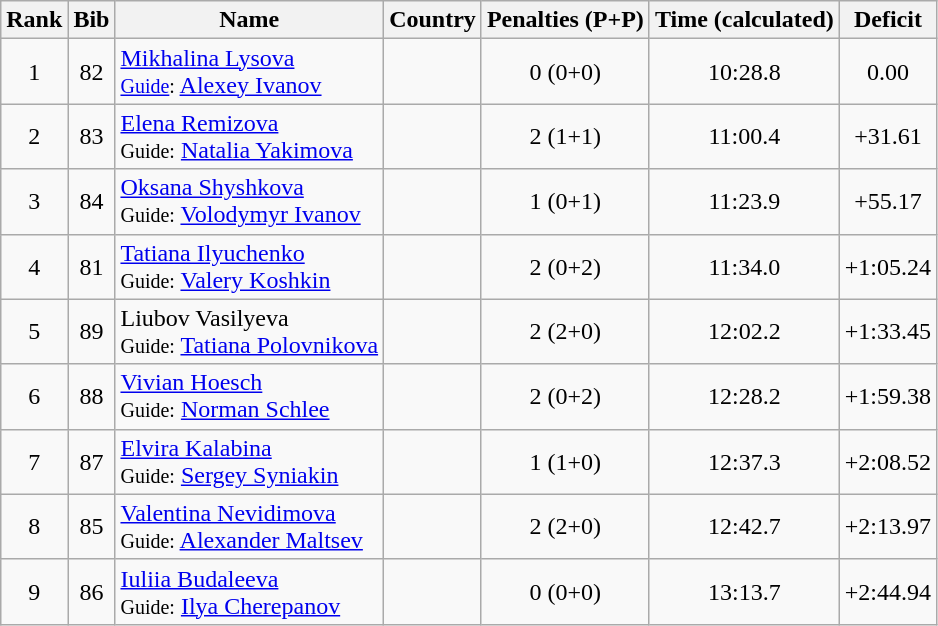<table class="wikitable sortable" style="text-align:center">
<tr>
<th>Rank</th>
<th>Bib</th>
<th>Name</th>
<th>Country</th>
<th>Penalties  (P+P)</th>
<th>Time (calculated)</th>
<th>Deficit</th>
</tr>
<tr>
<td>1</td>
<td>82</td>
<td align=left><a href='#'>Mikhalina Lysova</a><br><small><a href='#'>Guide</a>:</small> <a href='#'>Alexey Ivanov</a></td>
<td align=left></td>
<td>0 (0+0)</td>
<td>10:28.8</td>
<td>0.00</td>
</tr>
<tr>
<td>2</td>
<td>83</td>
<td align=left><a href='#'>Elena Remizova</a><br><small>Guide:</small> <a href='#'>Natalia Yakimova</a></td>
<td align=left></td>
<td>2 (1+1)</td>
<td>11:00.4</td>
<td>+31.61</td>
</tr>
<tr>
<td>3</td>
<td>84</td>
<td align=left><a href='#'>Oksana Shyshkova</a><br><small>Guide:</small> <a href='#'>Volodymyr Ivanov</a></td>
<td align=left></td>
<td>1 (0+1)</td>
<td>11:23.9</td>
<td>+55.17</td>
</tr>
<tr>
<td>4</td>
<td>81</td>
<td align=left><a href='#'>Tatiana Ilyuchenko</a><br><small>Guide:</small> <a href='#'>Valery Koshkin</a></td>
<td align=left></td>
<td>2 (0+2)</td>
<td>11:34.0</td>
<td>+1:05.24</td>
</tr>
<tr>
<td>5</td>
<td>89</td>
<td align=left>Liubov Vasilyeva<br><small>Guide:</small> <a href='#'>Tatiana Polovnikova</a></td>
<td align=left></td>
<td>2 (2+0)</td>
<td>12:02.2</td>
<td>+1:33.45</td>
</tr>
<tr>
<td>6</td>
<td>88</td>
<td align=left><a href='#'>Vivian Hoesch</a><br><small>Guide:</small> <a href='#'>Norman Schlee</a></td>
<td align=left></td>
<td>2 (0+2)</td>
<td>12:28.2</td>
<td>+1:59.38</td>
</tr>
<tr>
<td>7</td>
<td>87</td>
<td align=left><a href='#'>Elvira Kalabina</a><br><small>Guide:</small> <a href='#'>Sergey Syniakin</a></td>
<td align=left></td>
<td>1 (1+0)</td>
<td>12:37.3</td>
<td>+2:08.52</td>
</tr>
<tr>
<td>8</td>
<td>85</td>
<td align=left><a href='#'>Valentina Nevidimova</a><br><small>Guide:</small> <a href='#'>Alexander Maltsev</a></td>
<td align=left></td>
<td>2 (2+0)</td>
<td>12:42.7</td>
<td>+2:13.97</td>
</tr>
<tr>
<td>9</td>
<td>86</td>
<td align=left><a href='#'>Iuliia Budaleeva</a><br><small>Guide:</small> <a href='#'>Ilya Cherepanov</a></td>
<td align=left></td>
<td>0 (0+0)</td>
<td>13:13.7</td>
<td>+2:44.94</td>
</tr>
</table>
